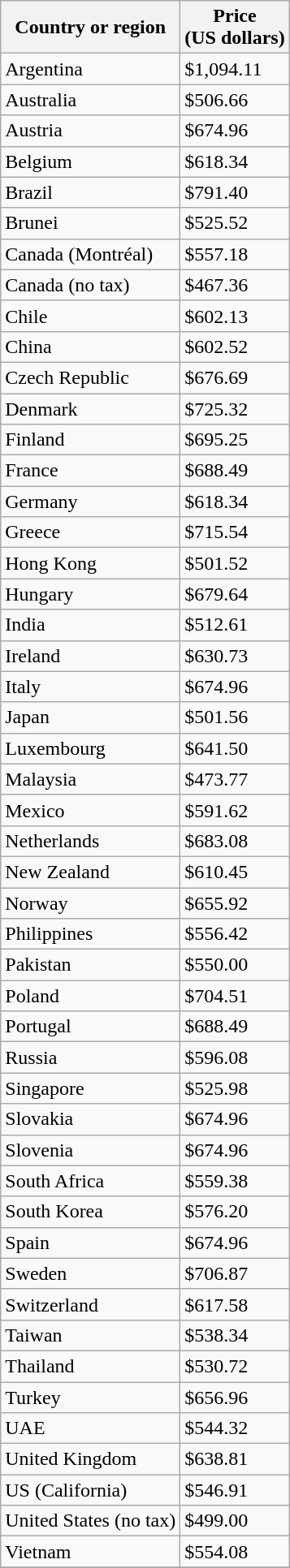<table class="sortable wikitable">
<tr>
<th>Country or region</th>
<th>Price<br>(US dollars)<br></th>
</tr>
<tr>
<td>Argentina</td>
<td>$1,094.11</td>
</tr>
<tr>
<td>Australia</td>
<td>$506.66</td>
</tr>
<tr>
<td>Austria</td>
<td>$674.96</td>
</tr>
<tr>
<td>Belgium</td>
<td>$618.34</td>
</tr>
<tr>
<td>Brazil</td>
<td>$791.40</td>
</tr>
<tr>
<td>Brunei</td>
<td>$525.52</td>
</tr>
<tr>
<td>Canada (Montréal)</td>
<td>$557.18</td>
</tr>
<tr>
<td>Canada (no tax)</td>
<td>$467.36</td>
</tr>
<tr>
<td>Chile</td>
<td>$602.13</td>
</tr>
<tr>
<td>China</td>
<td>$602.52</td>
</tr>
<tr>
<td>Czech Republic</td>
<td>$676.69</td>
</tr>
<tr>
<td>Denmark</td>
<td>$725.32</td>
</tr>
<tr>
<td>Finland</td>
<td>$695.25</td>
</tr>
<tr>
<td>France</td>
<td>$688.49</td>
</tr>
<tr>
<td>Germany</td>
<td>$618.34</td>
</tr>
<tr>
<td>Greece</td>
<td>$715.54</td>
</tr>
<tr>
<td>Hong Kong</td>
<td>$501.52</td>
</tr>
<tr>
<td>Hungary</td>
<td>$679.64</td>
</tr>
<tr>
<td>India</td>
<td>$512.61</td>
</tr>
<tr>
<td>Ireland</td>
<td>$630.73</td>
</tr>
<tr>
<td>Italy</td>
<td>$674.96</td>
</tr>
<tr>
<td>Japan</td>
<td>$501.56</td>
</tr>
<tr>
<td>Luxembourg</td>
<td>$641.50</td>
</tr>
<tr>
<td>Malaysia</td>
<td>$473.77</td>
</tr>
<tr>
<td>Mexico</td>
<td>$591.62</td>
</tr>
<tr>
<td>Netherlands</td>
<td>$683.08</td>
</tr>
<tr>
<td>New Zealand</td>
<td>$610.45</td>
</tr>
<tr>
<td>Norway</td>
<td>$655.92</td>
</tr>
<tr>
<td>Philippines</td>
<td>$556.42</td>
</tr>
<tr>
<td>Pakistan</td>
<td>$550.00</td>
</tr>
<tr>
<td>Poland</td>
<td>$704.51</td>
</tr>
<tr>
<td>Portugal</td>
<td>$688.49</td>
</tr>
<tr>
<td>Russia</td>
<td>$596.08</td>
</tr>
<tr>
<td>Singapore</td>
<td>$525.98</td>
</tr>
<tr>
<td>Slovakia</td>
<td>$674.96</td>
</tr>
<tr>
<td>Slovenia</td>
<td>$674.96</td>
</tr>
<tr>
<td>South Africa</td>
<td>$559.38</td>
</tr>
<tr>
<td>South Korea</td>
<td>$576.20</td>
</tr>
<tr>
<td>Spain</td>
<td>$674.96</td>
</tr>
<tr>
<td>Sweden</td>
<td>$706.87</td>
</tr>
<tr>
<td>Switzerland</td>
<td>$617.58</td>
</tr>
<tr>
<td>Taiwan</td>
<td>$538.34</td>
</tr>
<tr>
<td>Thailand</td>
<td>$530.72</td>
</tr>
<tr>
<td>Turkey</td>
<td>$656.96</td>
</tr>
<tr>
<td>UAE</td>
<td>$544.32</td>
</tr>
<tr>
<td>United Kingdom</td>
<td>$638.81</td>
</tr>
<tr>
<td>US (California)</td>
<td>$546.91</td>
</tr>
<tr>
<td>United States (no tax)</td>
<td>$499.00</td>
</tr>
<tr>
<td>Vietnam</td>
<td>$554.08</td>
</tr>
<tr>
</tr>
</table>
